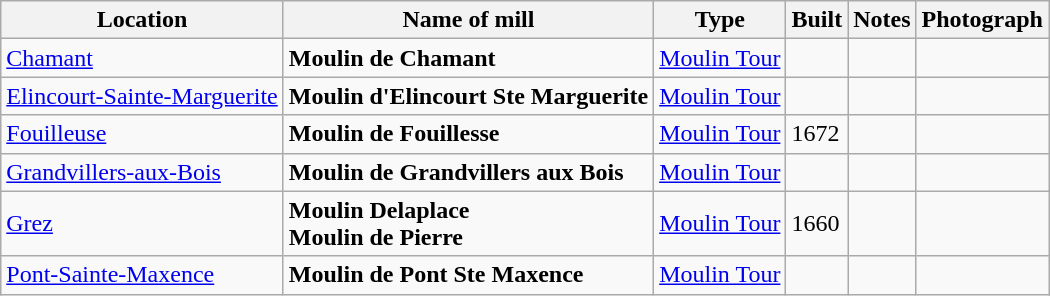<table class="wikitable">
<tr>
<th>Location</th>
<th>Name of mill</th>
<th>Type</th>
<th>Built</th>
<th>Notes</th>
<th>Photograph</th>
</tr>
<tr>
<td><a href='#'>Chamant</a></td>
<td><strong>Moulin de Chamant</strong></td>
<td><a href='#'>Moulin Tour</a></td>
<td></td>
<td> </td>
<td></td>
</tr>
<tr>
<td><a href='#'>Elincourt-Sainte-Marguerite</a></td>
<td><strong>Moulin d'Elincourt Ste Marguerite</strong></td>
<td><a href='#'>Moulin Tour</a></td>
<td></td>
<td> </td>
<td></td>
</tr>
<tr>
<td><a href='#'>Fouilleuse</a></td>
<td><strong>Moulin de Fouillesse</strong></td>
<td><a href='#'>Moulin Tour</a></td>
<td>1672</td>
<td> </td>
<td></td>
</tr>
<tr>
<td><a href='#'>Grandvillers-aux-Bois</a></td>
<td><strong>Moulin de Grandvillers aux Bois</strong></td>
<td><a href='#'>Moulin Tour</a></td>
<td></td>
<td> </td>
<td></td>
</tr>
<tr>
<td><a href='#'>Grez</a></td>
<td><strong>Moulin Delaplace<br>Moulin de Pierre</strong></td>
<td><a href='#'>Moulin Tour</a></td>
<td>1660</td>
<td> </td>
<td></td>
</tr>
<tr>
<td><a href='#'>Pont-Sainte-Maxence</a></td>
<td><strong>Moulin de Pont Ste Maxence</strong></td>
<td><a href='#'>Moulin Tour</a></td>
<td></td>
<td> </td>
<td></td>
</tr>
</table>
